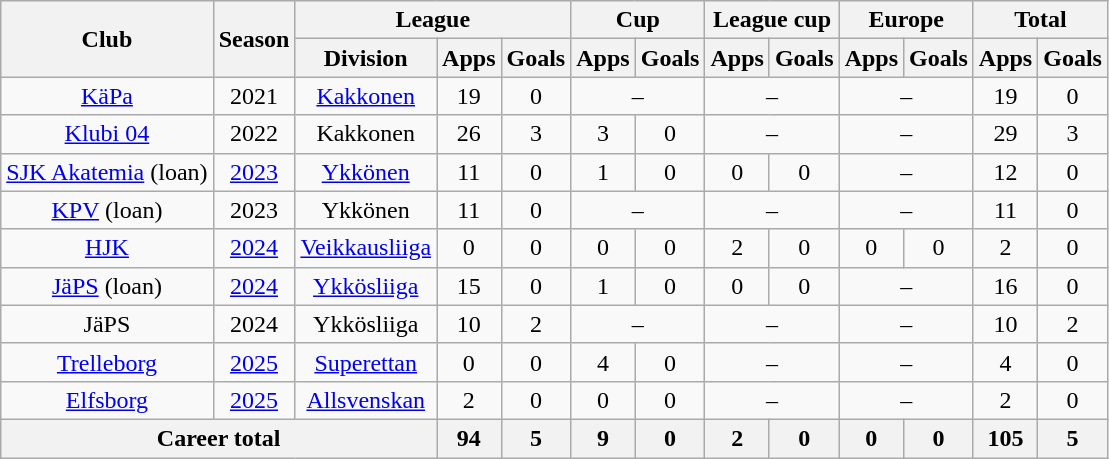<table class="wikitable" style="text-align:center">
<tr>
<th rowspan="2">Club</th>
<th rowspan="2">Season</th>
<th colspan="3">League</th>
<th colspan="2">Cup</th>
<th colspan="2">League cup</th>
<th colspan="2">Europe</th>
<th colspan="2">Total</th>
</tr>
<tr>
<th>Division</th>
<th>Apps</th>
<th>Goals</th>
<th>Apps</th>
<th>Goals</th>
<th>Apps</th>
<th>Goals</th>
<th>Apps</th>
<th>Goals</th>
<th>Apps</th>
<th>Goals</th>
</tr>
<tr>
<td><a href='#'>KäPa</a></td>
<td>2021</td>
<td><a href='#'>Kakkonen</a></td>
<td>19</td>
<td>0</td>
<td colspan=2>–</td>
<td colspan=2>–</td>
<td colspan=2>–</td>
<td>19</td>
<td>0</td>
</tr>
<tr>
<td><a href='#'>Klubi 04</a></td>
<td>2022</td>
<td>Kakkonen</td>
<td>26</td>
<td>3</td>
<td>3</td>
<td>0</td>
<td colspan=2>–</td>
<td colspan=2>–</td>
<td>29</td>
<td>3</td>
</tr>
<tr>
<td><a href='#'>SJK Akatemia</a> (loan)</td>
<td><a href='#'>2023</a></td>
<td><a href='#'>Ykkönen</a></td>
<td>11</td>
<td>0</td>
<td>1</td>
<td>0</td>
<td>0</td>
<td>0</td>
<td colspan=2>–</td>
<td>12</td>
<td>0</td>
</tr>
<tr>
<td><a href='#'>KPV</a> (loan)</td>
<td>2023</td>
<td>Ykkönen</td>
<td>11</td>
<td>0</td>
<td colspan=2>–</td>
<td colspan=2>–</td>
<td colspan=2>–</td>
<td>11</td>
<td>0</td>
</tr>
<tr>
<td><a href='#'>HJK</a></td>
<td><a href='#'>2024</a></td>
<td><a href='#'>Veikkausliiga</a></td>
<td>0</td>
<td>0</td>
<td>0</td>
<td>0</td>
<td>2</td>
<td>0</td>
<td>0</td>
<td>0</td>
<td>2</td>
<td>0</td>
</tr>
<tr>
<td><a href='#'>JäPS</a> (loan)</td>
<td><a href='#'>2024</a></td>
<td><a href='#'>Ykkösliiga</a></td>
<td>15</td>
<td>0</td>
<td>1</td>
<td>0</td>
<td>0</td>
<td>0</td>
<td colspan=2>–</td>
<td>16</td>
<td>0</td>
</tr>
<tr>
<td>JäPS</td>
<td>2024</td>
<td>Ykkösliiga</td>
<td>10</td>
<td>2</td>
<td colspan=2>–</td>
<td colspan=2>–</td>
<td colspan=2>–</td>
<td>10</td>
<td>2</td>
</tr>
<tr>
<td><a href='#'>Trelleborg</a></td>
<td><a href='#'>2025</a></td>
<td><a href='#'>Superettan</a></td>
<td>0</td>
<td>0</td>
<td>4</td>
<td>0</td>
<td colspan=2>–</td>
<td colspan=2>–</td>
<td>4</td>
<td>0</td>
</tr>
<tr>
<td><a href='#'>Elfsborg</a></td>
<td><a href='#'>2025</a></td>
<td><a href='#'>Allsvenskan</a></td>
<td>2</td>
<td>0</td>
<td>0</td>
<td>0</td>
<td colspan=2>–</td>
<td colspan=2>–</td>
<td>2</td>
<td>0</td>
</tr>
<tr>
<th colspan="3">Career total</th>
<th>94</th>
<th>5</th>
<th>9</th>
<th>0</th>
<th>2</th>
<th>0</th>
<th>0</th>
<th>0</th>
<th>105</th>
<th>5</th>
</tr>
</table>
